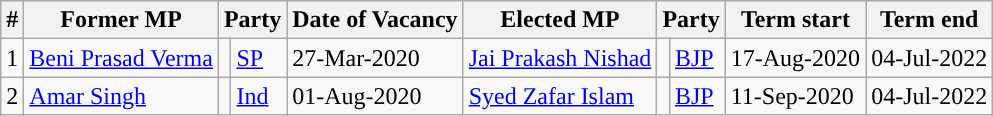<table class="wikitable sortable">
<tr>
<th>#</th>
<th>Former MP</th>
<th colspan="2">Party</th>
<th>Date of Vacancy</th>
<th>Elected MP</th>
<th colspan="2">Party</th>
<th>Term start</th>
<th>Term end</th>
</tr>
<tr>
<td>1</td>
<td><a href='#'>Beni Prasad Verma</a></td>
<td width="1px"></td>
<td><a href='#'>SP</a></td>
<td>27-Mar-2020</td>
<td><a href='#'>Jai Prakash Nishad</a></td>
<td width="1px"></td>
<td><a href='#'>BJP</a></td>
<td>17-Aug-2020</td>
<td>04-Jul-2022</td>
</tr>
<tr>
<td>2</td>
<td><a href='#'>Amar Singh</a></td>
<td width="1px"></td>
<td><a href='#'>Ind</a></td>
<td>01-Aug-2020</td>
<td><a href='#'>Syed Zafar Islam</a></td>
<td width="1px"></td>
<td><a href='#'>BJP</a></td>
<td>11-Sep-2020</td>
<td>04-Jul-2022</td>
</tr>
</table>
